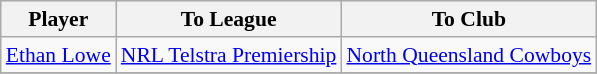<table class="wikitable" style="font-size:90%">
<tr bgcolor="#efefef">
<th width=" ">Player</th>
<th width=" ">To League</th>
<th width=" ">To Club</th>
</tr>
<tr>
<td> <a href='#'>Ethan Lowe</a></td>
<td><a href='#'>NRL Telstra Premiership</a></td>
<td> <a href='#'>North Queensland Cowboys</a></td>
</tr>
<tr>
</tr>
</table>
